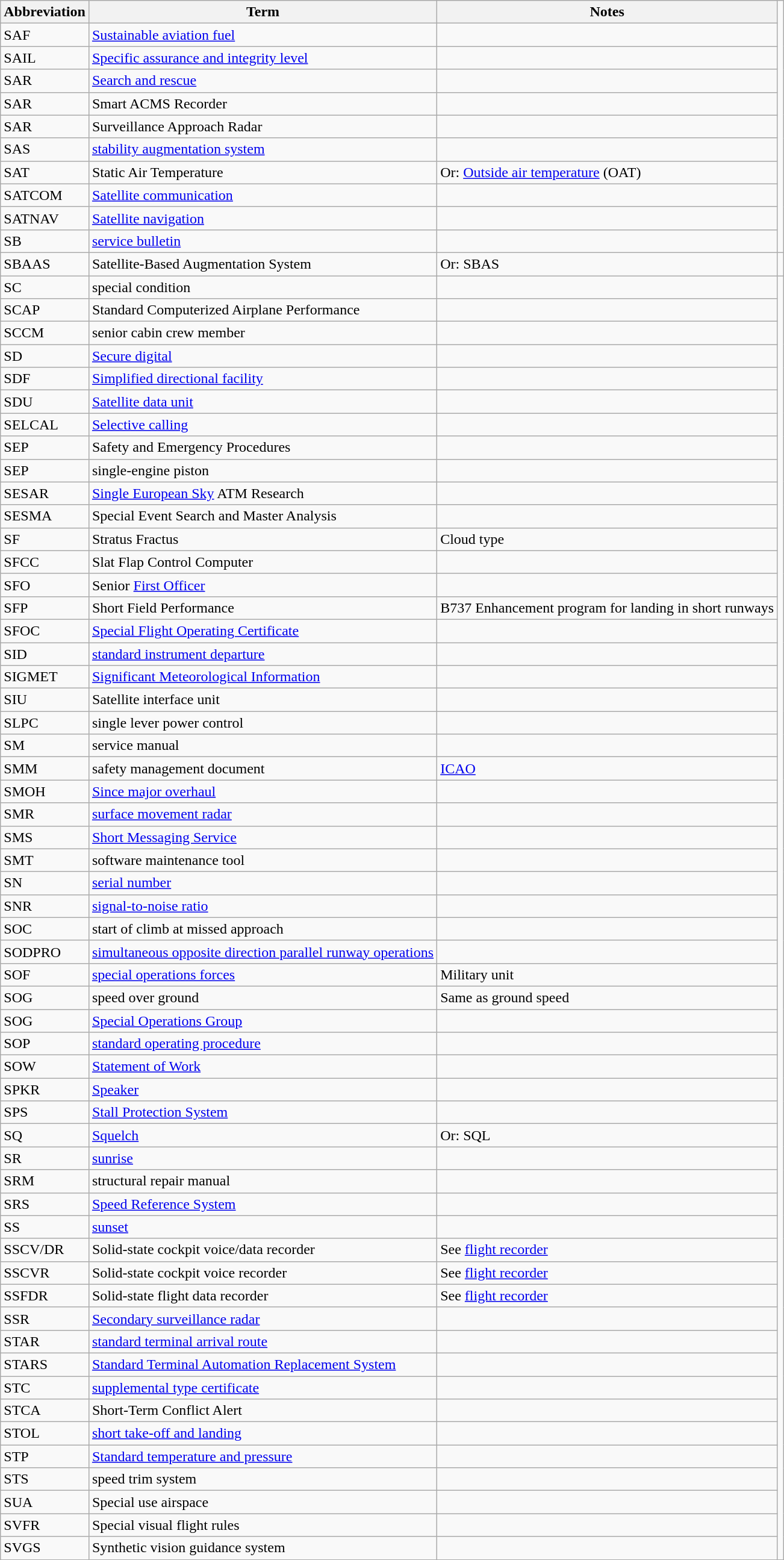<table class="wikitable">
<tr>
<th>Abbreviation</th>
<th>Term</th>
<th>Notes</th>
</tr>
<tr>
<td>SAF</td>
<td><a href='#'>Sustainable aviation fuel</a></td>
<td></td>
</tr>
<tr>
<td>SAIL</td>
<td><a href='#'>Specific assurance and integrity level</a></td>
<td></td>
</tr>
<tr>
<td>SAR</td>
<td><a href='#'>Search and rescue</a></td>
<td></td>
</tr>
<tr>
<td>SAR</td>
<td>Smart ACMS Recorder</td>
<td></td>
</tr>
<tr>
<td>SAR</td>
<td>Surveillance Approach Radar</td>
<td></td>
</tr>
<tr>
<td>SAS</td>
<td><a href='#'>stability augmentation system</a></td>
<td></td>
</tr>
<tr>
<td>SAT</td>
<td>Static Air Temperature</td>
<td>Or: <a href='#'>Outside air temperature</a> (OAT)</td>
</tr>
<tr>
<td>SATCOM</td>
<td><a href='#'>Satellite communication</a></td>
<td></td>
</tr>
<tr>
<td>SATNAV</td>
<td><a href='#'>Satellite navigation</a></td>
<td></td>
</tr>
<tr>
<td>SB</td>
<td><a href='#'>service bulletin</a></td>
<td></td>
</tr>
<tr>
<td>SBAAS</td>
<td>Satellite-Based Augmentation System</td>
<td>Or: SBAS</td>
<td></td>
</tr>
<tr>
<td>SC</td>
<td>special condition</td>
<td></td>
</tr>
<tr>
<td>SCAP</td>
<td>Standard Computerized Airplane Performance</td>
<td></td>
</tr>
<tr>
<td>SCCM</td>
<td>senior cabin crew member</td>
<td></td>
</tr>
<tr>
<td>SD</td>
<td><a href='#'>Secure digital</a></td>
<td></td>
</tr>
<tr>
<td>SDF</td>
<td><a href='#'>Simplified directional facility</a></td>
<td></td>
</tr>
<tr>
<td>SDU</td>
<td><a href='#'>Satellite data unit</a></td>
<td></td>
</tr>
<tr>
<td>SELCAL</td>
<td><a href='#'>Selective calling</a></td>
<td></td>
</tr>
<tr>
<td>SEP</td>
<td>Safety and Emergency Procedures</td>
<td></td>
</tr>
<tr>
<td>SEP</td>
<td>single-engine piston</td>
<td></td>
</tr>
<tr>
<td>SESAR</td>
<td><a href='#'>Single European Sky</a> ATM Research</td>
<td></td>
</tr>
<tr>
<td>SESMA</td>
<td>Special Event Search and Master Analysis</td>
<td></td>
</tr>
<tr>
<td>SF</td>
<td>Stratus Fractus</td>
<td>Cloud type</td>
</tr>
<tr>
<td>SFCC</td>
<td>Slat Flap Control Computer</td>
<td></td>
</tr>
<tr>
<td>SFO</td>
<td>Senior <a href='#'>First Officer</a></td>
<td></td>
</tr>
<tr>
<td>SFP</td>
<td>Short Field Performance</td>
<td>B737 Enhancement program for landing in short runways</td>
</tr>
<tr>
<td>SFOC</td>
<td><a href='#'>Special Flight Operating Certificate</a></td>
<td></td>
</tr>
<tr>
<td>SID</td>
<td><a href='#'>standard instrument departure</a></td>
<td></td>
</tr>
<tr>
<td>SIGMET</td>
<td><a href='#'>Significant Meteorological Information</a></td>
<td></td>
</tr>
<tr>
<td>SIU</td>
<td>Satellite interface unit</td>
<td></td>
</tr>
<tr>
<td>SLPC</td>
<td>single lever power control</td>
<td></td>
</tr>
<tr>
<td>SM</td>
<td>service manual</td>
<td></td>
</tr>
<tr>
<td>SMM</td>
<td>safety management document</td>
<td><a href='#'>ICAO</a></td>
</tr>
<tr>
<td>SMOH</td>
<td><a href='#'>Since major overhaul</a></td>
<td></td>
</tr>
<tr>
<td>SMR</td>
<td><a href='#'>surface movement radar</a></td>
<td></td>
</tr>
<tr>
<td>SMS</td>
<td><a href='#'>Short Messaging Service</a></td>
<td></td>
</tr>
<tr>
<td>SMT</td>
<td>software maintenance tool</td>
<td></td>
</tr>
<tr>
<td>SN</td>
<td><a href='#'>serial number</a></td>
<td></td>
</tr>
<tr>
<td>SNR</td>
<td><a href='#'>signal-to-noise ratio</a></td>
<td></td>
</tr>
<tr>
<td>SOC</td>
<td>start of climb at missed approach</td>
<td></td>
</tr>
<tr>
<td>SODPRO</td>
<td><a href='#'>simultaneous opposite direction parallel runway operations</a></td>
<td></td>
</tr>
<tr>
<td>SOF</td>
<td><a href='#'>special operations forces</a></td>
<td>Military unit</td>
</tr>
<tr>
<td>SOG</td>
<td>speed over ground</td>
<td>Same as ground speed</td>
</tr>
<tr>
<td>SOG</td>
<td><a href='#'>Special Operations Group</a></td>
<td></td>
</tr>
<tr>
<td>SOP</td>
<td><a href='#'>standard operating procedure</a></td>
<td></td>
</tr>
<tr>
<td>SOW</td>
<td><a href='#'>Statement of Work</a></td>
<td></td>
</tr>
<tr>
<td>SPKR</td>
<td><a href='#'>Speaker</a></td>
<td></td>
</tr>
<tr>
<td>SPS</td>
<td><a href='#'>Stall Protection System</a></td>
<td></td>
</tr>
<tr>
<td>SQ</td>
<td><a href='#'>Squelch</a></td>
<td>Or: SQL</td>
</tr>
<tr>
<td>SR</td>
<td><a href='#'>sunrise</a></td>
<td></td>
</tr>
<tr>
<td>SRM</td>
<td>structural repair manual</td>
<td></td>
</tr>
<tr>
<td>SRS</td>
<td><a href='#'>Speed Reference System</a></td>
<td></td>
</tr>
<tr>
<td>SS</td>
<td><a href='#'>sunset</a></td>
<td></td>
</tr>
<tr>
<td>SSCV/DR</td>
<td>Solid-state cockpit voice/data recorder</td>
<td>See <a href='#'>flight recorder</a></td>
</tr>
<tr>
<td>SSCVR</td>
<td>Solid-state cockpit voice recorder</td>
<td>See <a href='#'>flight recorder</a></td>
</tr>
<tr>
<td>SSFDR</td>
<td>Solid-state flight data recorder</td>
<td>See <a href='#'>flight recorder</a></td>
</tr>
<tr>
<td>SSR</td>
<td><a href='#'>Secondary surveillance radar</a></td>
<td></td>
</tr>
<tr>
<td>STAR</td>
<td><a href='#'>standard terminal arrival route</a></td>
<td></td>
</tr>
<tr>
<td>STARS</td>
<td><a href='#'>Standard Terminal Automation Replacement System</a></td>
<td></td>
</tr>
<tr>
<td>STC</td>
<td><a href='#'>supplemental type certificate</a></td>
<td></td>
</tr>
<tr>
<td>STCA</td>
<td>Short-Term Conflict Alert</td>
<td></td>
</tr>
<tr>
<td>STOL</td>
<td><a href='#'>short take-off and landing</a></td>
<td></td>
</tr>
<tr>
<td>STP</td>
<td><a href='#'>Standard temperature and pressure</a></td>
<td></td>
</tr>
<tr>
<td>STS</td>
<td>speed trim system</td>
<td></td>
</tr>
<tr>
<td>SUA</td>
<td>Special use airspace</td>
<td></td>
</tr>
<tr>
<td>SVFR</td>
<td>Special visual flight rules</td>
<td></td>
</tr>
<tr>
<td>SVGS</td>
<td>Synthetic vision guidance system</td>
<td></td>
</tr>
</table>
